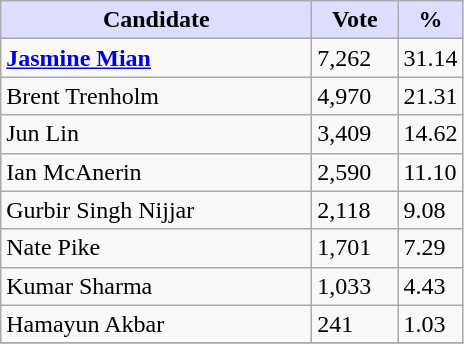<table class="wikitable">
<tr>
<th style="background:#ddf; width:200px;">Candidate</th>
<th style="background:#ddf; width:50px;">Vote</th>
<th style="background:#ddf; width:30px;">%</th>
</tr>
<tr>
<td><strong><a href='#'>Jasmine Mian</a></strong></td>
<td>7,262</td>
<td>31.14</td>
</tr>
<tr>
<td>Brent Trenholm</td>
<td>4,970</td>
<td>21.31</td>
</tr>
<tr>
<td>Jun Lin</td>
<td>3,409</td>
<td>14.62</td>
</tr>
<tr>
<td>Ian McAnerin</td>
<td>2,590</td>
<td>11.10</td>
</tr>
<tr>
<td>Gurbir Singh Nijjar</td>
<td>2,118</td>
<td>9.08</td>
</tr>
<tr>
<td>Nate Pike</td>
<td>1,701</td>
<td>7.29</td>
</tr>
<tr>
<td>Kumar Sharma</td>
<td>1,033</td>
<td>4.43</td>
</tr>
<tr>
<td>Hamayun Akbar</td>
<td>241</td>
<td>1.03</td>
</tr>
<tr>
</tr>
</table>
